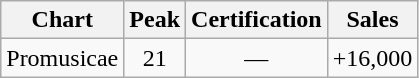<table class="wikitable">
<tr>
<th>Chart</th>
<th>Peak</th>
<th>Certification</th>
<th>Sales</th>
</tr>
<tr style="text-align:center;">
<td>Promusicae</td>
<td>21</td>
<td>—</td>
<td>+16,000</td>
</tr>
</table>
